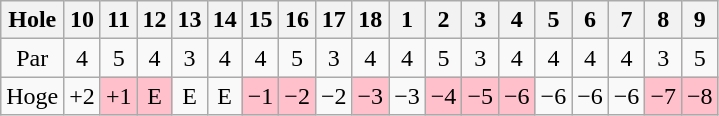<table class="wikitable" style="text-align:center">
<tr>
<th>Hole</th>
<th>10</th>
<th>11</th>
<th>12</th>
<th>13</th>
<th>14</th>
<th>15</th>
<th>16</th>
<th>17</th>
<th>18</th>
<th>1</th>
<th>2</th>
<th>3</th>
<th>4</th>
<th>5</th>
<th>6</th>
<th>7</th>
<th>8</th>
<th>9</th>
</tr>
<tr>
<td>Par</td>
<td>4</td>
<td>5</td>
<td>4</td>
<td>3</td>
<td>4</td>
<td>4</td>
<td>5</td>
<td>3</td>
<td>4</td>
<td>4</td>
<td>5</td>
<td>3</td>
<td>4</td>
<td>4</td>
<td>4</td>
<td>4</td>
<td>3</td>
<td>5</td>
</tr>
<tr>
<td align=left> Hoge</td>
<td>+2</td>
<td style="background: Pink;">+1</td>
<td style="background: Pink;">E</td>
<td>E</td>
<td>E</td>
<td style="background: Pink;">−1</td>
<td style="background: Pink;">−2</td>
<td>−2</td>
<td style="background: Pink;">−3</td>
<td>−3</td>
<td style="background: Pink;">−4</td>
<td style="background: Pink;">−5</td>
<td style="background: Pink;">−6</td>
<td>−6</td>
<td>−6</td>
<td>−6</td>
<td style="background: Pink;">−7</td>
<td style="background: Pink;">−8</td>
</tr>
</table>
